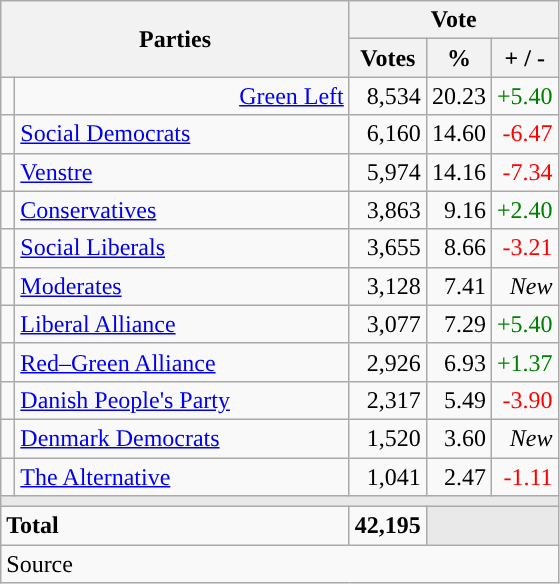<table class="wikitable" style="text-align:right;">
<tr>
<th style="text-align:centre;" rowspan="2" colspan="2" width="225">Parties</th>
<th colspan="3">Vote</th>
</tr>
<tr>
<th width="15">Votes</th>
<th width="15">%</th>
<th width="15">+ / -</th>
</tr>
<tr>
<td width=2 bgcolor=></td>
<td><a href='#'>Green Left</a></td>
<td>8,534</td>
<td>20.23</td>
<td style=color:green;>+5.40</td>
</tr>
<tr>
<td width=2 bgcolor=></td>
<td align=left><a href='#'>Social Democrats</a></td>
<td>6,160</td>
<td>14.60</td>
<td style=color:red;>-6.47</td>
</tr>
<tr>
<td width=2 bgcolor=></td>
<td align=left><a href='#'>Venstre</a></td>
<td>5,974</td>
<td>14.16</td>
<td style=color:red;>-7.34</td>
</tr>
<tr>
<td width=2 bgcolor=></td>
<td align=left><a href='#'>Conservatives</a></td>
<td>3,863</td>
<td>9.16</td>
<td style=color:green;>+2.40</td>
</tr>
<tr>
<td width=2 bgcolor=></td>
<td align=left><a href='#'>Social Liberals</a></td>
<td>3,655</td>
<td>8.66</td>
<td style=color:red;>-3.21</td>
</tr>
<tr>
<td width=2 bgcolor=></td>
<td align=left><a href='#'>Moderates</a></td>
<td>3,128</td>
<td>7.41</td>
<td><em>New</em></td>
</tr>
<tr>
<td width=2 bgcolor=></td>
<td align=left><a href='#'>Liberal Alliance</a></td>
<td>3,077</td>
<td>7.29</td>
<td style=color:green;>+5.40</td>
</tr>
<tr>
<td width=2 bgcolor=></td>
<td align=left><a href='#'>Red–Green Alliance</a></td>
<td>2,926</td>
<td>6.93</td>
<td style=color:green;>+1.37</td>
</tr>
<tr>
<td width=2 bgcolor=></td>
<td align=left><a href='#'>Danish People's Party</a></td>
<td>2,317</td>
<td>5.49</td>
<td style=color:red;>-3.90</td>
</tr>
<tr>
<td width=2 bgcolor=></td>
<td align=left><a href='#'>Denmark Democrats</a></td>
<td>1,520</td>
<td>3.60</td>
<td><em>New</em></td>
</tr>
<tr>
<td width=2 bgcolor=></td>
<td align=left><a href='#'>The Alternative</a></td>
<td>1,041</td>
<td>2.47</td>
<td style=color:red;>-1.11</td>
</tr>
<tr>
<td colspan="7" bgcolor="#E9E9E9"></td>
</tr>
<tr>
<td align="left" colspan="2"><strong>Total</strong></td>
<td><strong>42,195</strong></td>
<td bgcolor=#E9E9E9 colspan=2></td>
</tr>
<tr>
<td align="left" colspan="6">Source</td>
</tr>
</table>
